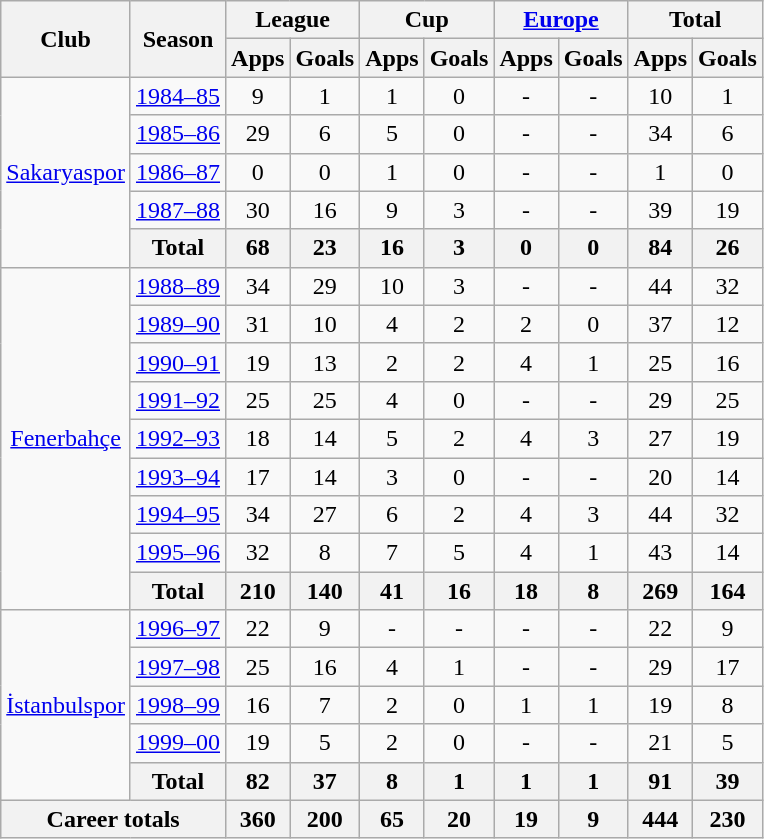<table class="wikitable" style="text-align: center;">
<tr>
<th rowspan="2">Club</th>
<th rowspan="2">Season</th>
<th colspan="2">League</th>
<th colspan="2">Cup</th>
<th colspan="2"><a href='#'>Europe</a></th>
<th colspan="2">Total</th>
</tr>
<tr>
<th>Apps</th>
<th>Goals</th>
<th>Apps</th>
<th>Goals</th>
<th>Apps</th>
<th>Goals</th>
<th>Apps</th>
<th>Goals</th>
</tr>
<tr>
<td rowspan="5" style="text-align:center;"><a href='#'>Sakaryaspor</a></td>
<td !colspan="2"><a href='#'>1984–85</a></td>
<td>9</td>
<td>1</td>
<td>1</td>
<td>0</td>
<td>-</td>
<td>-</td>
<td>10</td>
<td>1</td>
</tr>
<tr>
<td !colspan="2"><a href='#'>1985–86</a></td>
<td>29</td>
<td>6</td>
<td>5</td>
<td>0</td>
<td>-</td>
<td>-</td>
<td>34</td>
<td>6</td>
</tr>
<tr>
<td !colspan="2"><a href='#'>1986–87</a></td>
<td>0</td>
<td>0</td>
<td>1</td>
<td>0</td>
<td>-</td>
<td>-</td>
<td>1</td>
<td>0</td>
</tr>
<tr>
<td !colspan="2"><a href='#'>1987–88</a></td>
<td>30</td>
<td>16</td>
<td>9</td>
<td>3</td>
<td>-</td>
<td>-</td>
<td>39</td>
<td>19</td>
</tr>
<tr>
<th>Total</th>
<th>68</th>
<th>23</th>
<th>16</th>
<th>3</th>
<th>0</th>
<th>0</th>
<th>84</th>
<th>26</th>
</tr>
<tr>
<td rowspan="9" style="text-align:center;"><a href='#'>Fenerbahçe</a></td>
<td !colspan="2"><a href='#'>1988–89</a></td>
<td>34</td>
<td>29</td>
<td>10</td>
<td>3</td>
<td>-</td>
<td>-</td>
<td>44</td>
<td>32</td>
</tr>
<tr>
<td !colspan="2"><a href='#'>1989–90</a></td>
<td>31</td>
<td>10</td>
<td>4</td>
<td>2</td>
<td>2</td>
<td>0</td>
<td>37</td>
<td>12</td>
</tr>
<tr>
<td !colspan="2"><a href='#'>1990–91</a></td>
<td>19</td>
<td>13</td>
<td>2</td>
<td>2</td>
<td>4</td>
<td>1</td>
<td>25</td>
<td>16</td>
</tr>
<tr>
<td !colspan="2"><a href='#'>1991–92</a></td>
<td>25</td>
<td>25</td>
<td>4</td>
<td>0</td>
<td>-</td>
<td>-</td>
<td>29</td>
<td>25</td>
</tr>
<tr>
<td !colspan="2"><a href='#'>1992–93</a></td>
<td>18</td>
<td>14</td>
<td>5</td>
<td>2</td>
<td>4</td>
<td>3</td>
<td>27</td>
<td>19</td>
</tr>
<tr>
<td !colspan="2"><a href='#'>1993–94</a></td>
<td>17</td>
<td>14</td>
<td>3</td>
<td>0</td>
<td>-</td>
<td>-</td>
<td>20</td>
<td>14</td>
</tr>
<tr>
<td !colspan="2"><a href='#'>1994–95</a></td>
<td>34</td>
<td>27</td>
<td>6</td>
<td>2</td>
<td>4</td>
<td>3</td>
<td>44</td>
<td>32</td>
</tr>
<tr>
<td !colspan="2"><a href='#'>1995–96</a></td>
<td>32</td>
<td>8</td>
<td>7</td>
<td>5</td>
<td>4</td>
<td>1</td>
<td>43</td>
<td>14</td>
</tr>
<tr>
<th>Total</th>
<th>210</th>
<th>140</th>
<th>41</th>
<th>16</th>
<th>18</th>
<th>8</th>
<th>269</th>
<th>164</th>
</tr>
<tr>
<td rowspan="5" style="text-align:center;"><a href='#'>İstanbulspor</a></td>
<td !colspan="2"><a href='#'>1996–97</a></td>
<td>22</td>
<td>9</td>
<td>-</td>
<td>-</td>
<td>-</td>
<td>-</td>
<td>22</td>
<td>9</td>
</tr>
<tr>
<td !colspan="2"><a href='#'>1997–98</a></td>
<td>25</td>
<td>16</td>
<td>4</td>
<td>1</td>
<td>-</td>
<td>-</td>
<td>29</td>
<td>17</td>
</tr>
<tr>
<td !colspan="2"><a href='#'>1998–99</a></td>
<td>16</td>
<td>7</td>
<td>2</td>
<td>0</td>
<td>1</td>
<td>1</td>
<td>19</td>
<td>8</td>
</tr>
<tr>
<td !colspan="2"><a href='#'>1999–00</a></td>
<td>19</td>
<td>5</td>
<td>2</td>
<td>0</td>
<td>-</td>
<td>-</td>
<td>21</td>
<td>5</td>
</tr>
<tr>
<th>Total</th>
<th>82</th>
<th>37</th>
<th>8</th>
<th>1</th>
<th>1</th>
<th>1</th>
<th>91</th>
<th>39</th>
</tr>
<tr>
<th colspan="2">Career totals</th>
<th>360</th>
<th>200</th>
<th>65</th>
<th>20</th>
<th>19</th>
<th>9</th>
<th>444</th>
<th>230</th>
</tr>
</table>
